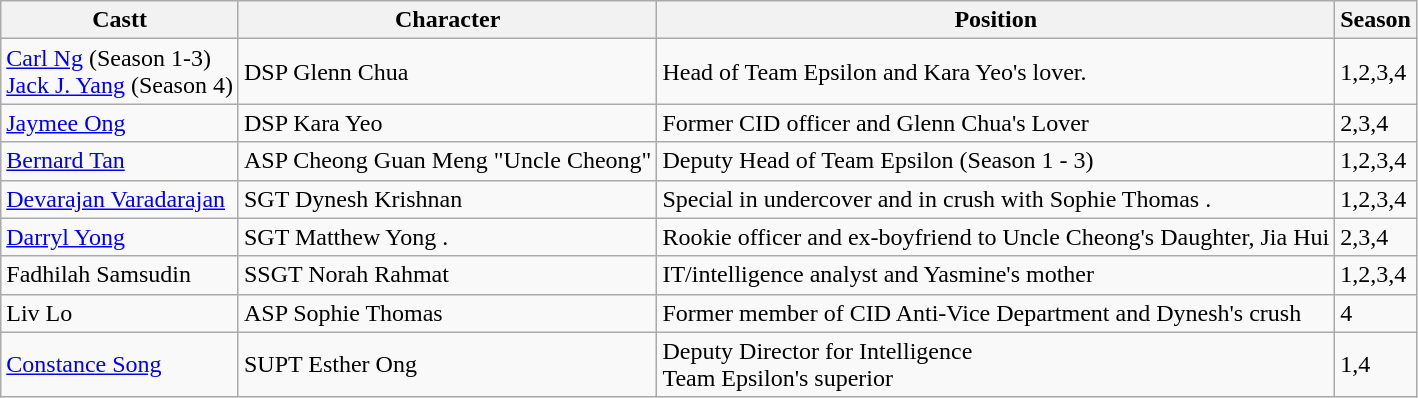<table class="wikitable">
<tr>
<th>Castt</th>
<th>Character</th>
<th>Position</th>
<th>Season</th>
</tr>
<tr>
<td><a href='#'>Carl Ng</a> (Season 1-3)<br><a href='#'>Jack J. Yang</a> (Season 4)</td>
<td>DSP Glenn Chua</td>
<td>Head of Team Epsilon and Kara Yeo's lover.</td>
<td>1,2,3,4</td>
</tr>
<tr>
<td><a href='#'>Jaymee Ong</a></td>
<td>DSP Kara Yeo</td>
<td>Former CID officer and Glenn Chua's Lover</td>
<td>2,3,4</td>
</tr>
<tr>
<td><a href='#'>Bernard Tan</a></td>
<td>ASP Cheong Guan Meng "Uncle Cheong"</td>
<td>Deputy Head of Team Epsilon (Season 1 - 3)</td>
<td>1,2,3,4</td>
</tr>
<tr>
<td><a href='#'>Devarajan Varadarajan</a></td>
<td>SGT Dynesh Krishnan</td>
<td>Special in undercover and in crush with Sophie Thomas .</td>
<td>1,2,3,4</td>
</tr>
<tr>
<td><a href='#'>Darryl Yong</a></td>
<td>SGT Matthew Yong .</td>
<td>Rookie officer and ex-boyfriend to Uncle Cheong's Daughter, Jia Hui</td>
<td>2,3,4</td>
</tr>
<tr>
<td>Fadhilah Samsudin</td>
<td>SSGT Norah Rahmat</td>
<td>IT/intelligence analyst and Yasmine's mother</td>
<td>1,2,3,4</td>
</tr>
<tr>
<td>Liv Lo</td>
<td>ASP Sophie Thomas</td>
<td>Former member of CID Anti-Vice Department and Dynesh's crush</td>
<td>4</td>
</tr>
<tr>
<td><a href='#'>Constance Song</a></td>
<td>SUPT Esther Ong</td>
<td>Deputy Director for Intelligence<br>Team Epsilon's superior</td>
<td>1,4</td>
</tr>
</table>
